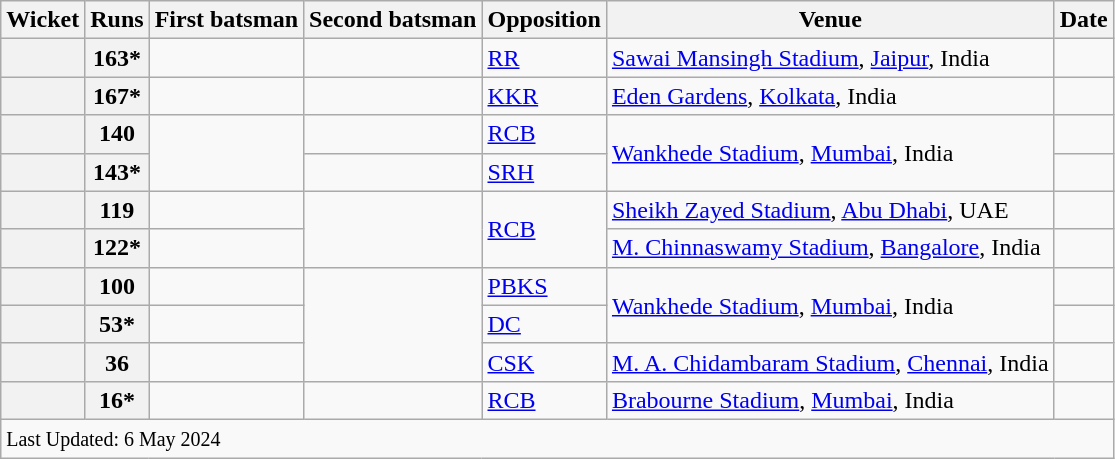<table class="wikitable">
<tr>
<th>Wicket</th>
<th>Runs</th>
<th>First batsman</th>
<th>Second batsman</th>
<th>Opposition</th>
<th>Venue</th>
<th>Date</th>
</tr>
<tr>
<th scope=row style=text-align:center;></th>
<th scope="row" style="text-align:center;">163*</th>
<td></td>
<td></td>
<td><a href='#'>RR</a></td>
<td><a href='#'>Sawai Mansingh Stadium</a>, <a href='#'>Jaipur</a>, India</td>
<td></td>
</tr>
<tr>
<th scope=row style=text-align:center;></th>
<th scope="row" style="text-align:center;">167*</th>
<td></td>
<td></td>
<td><a href='#'>KKR</a></td>
<td><a href='#'>Eden Gardens</a>, <a href='#'>Kolkata</a>, India</td>
<td></td>
</tr>
<tr>
<th scope=row style=text-align:center;></th>
<th scope="row" style="text-align:center;">140</th>
<td rowspan="2"></td>
<td></td>
<td><a href='#'>RCB</a></td>
<td rowspan=2><a href='#'>Wankhede Stadium</a>, <a href='#'>Mumbai</a>, India</td>
<td></td>
</tr>
<tr>
<th scope=row style=text-align:center;></th>
<th scope="row" style="text-align:center;">143*</th>
<td></td>
<td><a href='#'>SRH</a></td>
<td></td>
</tr>
<tr>
<th scope=row style=text-align:center;></th>
<th scope="row" style="text-align:center;">119</th>
<td></td>
<td rowspan=2></td>
<td rowspan=2><a href='#'>RCB</a></td>
<td><a href='#'>Sheikh Zayed Stadium</a>, <a href='#'>Abu Dhabi</a>, UAE</td>
<td></td>
</tr>
<tr>
<th scope=row style=text-align:center;></th>
<th scope="row" style="text-align:center;">122*</th>
<td></td>
<td><a href='#'>M. Chinnaswamy Stadium</a>, <a href='#'>Bangalore</a>, India</td>
<td></td>
</tr>
<tr>
<th scope=row style=text-align:center;></th>
<th scope="row" style="text-align:center;">100</th>
<td></td>
<td rowspan="3"></td>
<td><a href='#'>PBKS</a></td>
<td rowspan=2><a href='#'>Wankhede Stadium</a>, <a href='#'>Mumbai</a>, India</td>
<td></td>
</tr>
<tr>
<th scope="row" style="text-align:center;"></th>
<th scope="row" style="text-align:center;">53*</th>
<td></td>
<td><a href='#'>DC</a></td>
<td></td>
</tr>
<tr>
<th scope="row" style="text-align:center;"></th>
<th scope="row" style="text-align:center;">36</th>
<td></td>
<td><a href='#'>CSK</a></td>
<td><a href='#'>M. A. Chidambaram Stadium</a>, <a href='#'>Chennai</a>, India</td>
<td></td>
</tr>
<tr>
<th scope="row" style="text-align:center;"></th>
<th scope="row" style="text-align:center;">16*</th>
<td></td>
<td></td>
<td><a href='#'>RCB</a></td>
<td><a href='#'>Brabourne Stadium</a>, <a href='#'>Mumbai</a>, India</td>
<td></td>
</tr>
<tr class=sortbottom>
<td colspan=7><small>Last Updated: 6 May 2024</small></td>
</tr>
</table>
